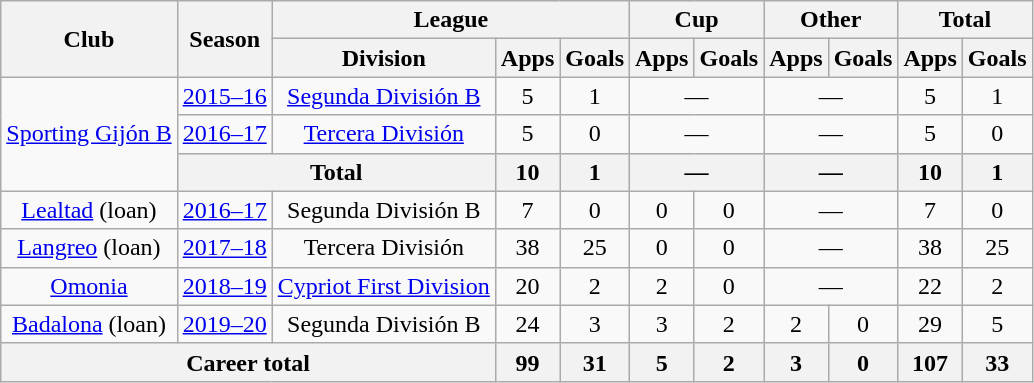<table class="wikitable" style="text-align: center;">
<tr>
<th rowspan="2">Club</th>
<th rowspan="2">Season</th>
<th colspan="3">League</th>
<th colspan="2">Cup</th>
<th colspan="2">Other</th>
<th colspan="2">Total</th>
</tr>
<tr>
<th>Division</th>
<th>Apps</th>
<th>Goals</th>
<th>Apps</th>
<th>Goals</th>
<th>Apps</th>
<th>Goals</th>
<th>Apps</th>
<th>Goals</th>
</tr>
<tr>
<td rowspan="3"><a href='#'>Sporting Gijón B</a></td>
<td><a href='#'>2015–16</a></td>
<td><a href='#'>Segunda División B</a></td>
<td>5</td>
<td>1</td>
<td colspan="2">—</td>
<td colspan="2">—</td>
<td>5</td>
<td>1</td>
</tr>
<tr>
<td><a href='#'>2016–17</a></td>
<td><a href='#'>Tercera División</a></td>
<td>5</td>
<td>0</td>
<td colspan="2">—</td>
<td colspan="2">—</td>
<td>5</td>
<td>0</td>
</tr>
<tr>
<th colspan="2">Total</th>
<th>10</th>
<th>1</th>
<th colspan="2">—</th>
<th colspan="2">—</th>
<th>10</th>
<th>1</th>
</tr>
<tr>
<td rowspan="1"><a href='#'>Lealtad</a> (loan)</td>
<td><a href='#'>2016–17</a></td>
<td>Segunda División B</td>
<td>7</td>
<td>0</td>
<td>0</td>
<td>0</td>
<td colspan="2">—</td>
<td>7</td>
<td>0</td>
</tr>
<tr>
<td rowspan="1"><a href='#'>Langreo</a> (loan)</td>
<td><a href='#'>2017–18</a></td>
<td>Tercera División</td>
<td>38</td>
<td>25</td>
<td>0</td>
<td>0</td>
<td colspan="2">—</td>
<td>38</td>
<td>25</td>
</tr>
<tr>
<td><a href='#'>Omonia</a></td>
<td><a href='#'>2018–19</a></td>
<td><a href='#'>Cypriot First Division</a></td>
<td>20</td>
<td>2</td>
<td>2</td>
<td>0</td>
<td colspan="2">—</td>
<td>22</td>
<td>2</td>
</tr>
<tr>
<td><a href='#'>Badalona</a> (loan)</td>
<td><a href='#'>2019–20</a></td>
<td>Segunda División B</td>
<td>24</td>
<td>3</td>
<td>3</td>
<td>2</td>
<td>2</td>
<td>0</td>
<td>29</td>
<td>5</td>
</tr>
<tr>
<th colspan="3">Career total</th>
<th>99</th>
<th>31</th>
<th>5</th>
<th>2</th>
<th>3</th>
<th>0</th>
<th>107</th>
<th>33</th>
</tr>
</table>
